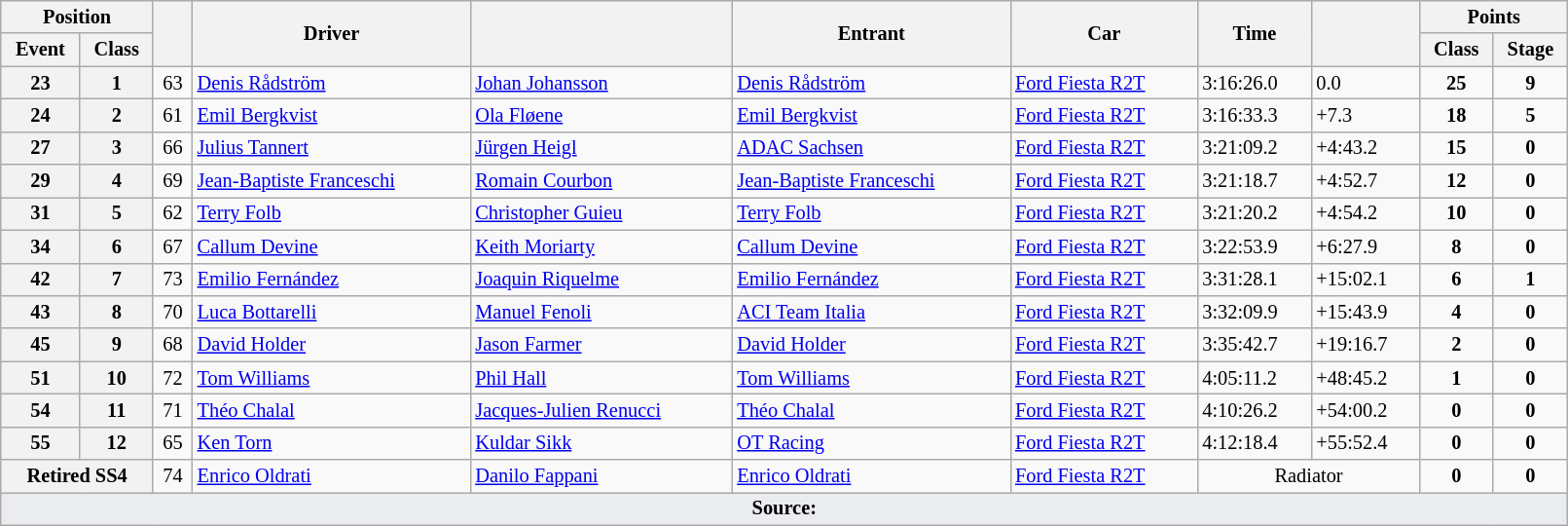<table class="wikitable" width=85% style="font-size: 85%;">
<tr>
<th colspan="2">Position</th>
<th rowspan="2"></th>
<th rowspan="2">Driver</th>
<th rowspan="2"></th>
<th rowspan="2">Entrant</th>
<th rowspan="2">Car</th>
<th rowspan="2">Time</th>
<th rowspan="2"></th>
<th colspan="2">Points</th>
</tr>
<tr>
<th>Event</th>
<th>Class</th>
<th>Class</th>
<th>Stage</th>
</tr>
<tr>
<th>23</th>
<th>1</th>
<td align="center">63</td>
<td><a href='#'>Denis Rådström</a></td>
<td><a href='#'>Johan Johansson</a></td>
<td><a href='#'>Denis Rådström</a></td>
<td nowrap><a href='#'>Ford Fiesta R2T</a></td>
<td>3:16:26.0</td>
<td>0.0</td>
<td align="center"><strong>25</strong></td>
<td align="center"><strong>9</strong></td>
</tr>
<tr>
<th>24</th>
<th>2</th>
<td align="center">61</td>
<td><a href='#'>Emil Bergkvist</a></td>
<td><a href='#'>Ola Fløene</a></td>
<td><a href='#'>Emil Bergkvist</a></td>
<td><a href='#'>Ford Fiesta R2T</a></td>
<td>3:16:33.3</td>
<td>+7.3</td>
<td align="center"><strong>18</strong></td>
<td align="center"><strong>5</strong></td>
</tr>
<tr>
<th>27</th>
<th>3</th>
<td align="center">66</td>
<td><a href='#'>Julius Tannert</a></td>
<td><a href='#'>Jürgen Heigl</a></td>
<td><a href='#'>ADAC Sachsen</a></td>
<td><a href='#'>Ford Fiesta R2T</a></td>
<td>3:21:09.2</td>
<td>+4:43.2</td>
<td align="center"><strong>15</strong></td>
<td align="center"><strong>0</strong></td>
</tr>
<tr>
<th>29</th>
<th>4</th>
<td align="center">69</td>
<td nowrap><a href='#'>Jean-Baptiste Franceschi</a></td>
<td><a href='#'>Romain Courbon</a></td>
<td nowrap><a href='#'>Jean-Baptiste Franceschi</a></td>
<td><a href='#'>Ford Fiesta R2T</a></td>
<td>3:21:18.7</td>
<td>+4:52.7</td>
<td align="center"><strong>12</strong></td>
<td align="center"><strong>0</strong></td>
</tr>
<tr>
<th>31</th>
<th>5</th>
<td align="center">62</td>
<td><a href='#'>Terry Folb</a></td>
<td><a href='#'>Christopher Guieu</a></td>
<td><a href='#'>Terry Folb</a></td>
<td><a href='#'>Ford Fiesta R2T</a></td>
<td>3:21:20.2</td>
<td>+4:54.2</td>
<td align="center"><strong>10</strong></td>
<td align="center"><strong>0</strong></td>
</tr>
<tr>
<th>34</th>
<th>6</th>
<td align="center">67</td>
<td><a href='#'>Callum Devine</a></td>
<td><a href='#'>Keith Moriarty</a></td>
<td><a href='#'>Callum Devine</a></td>
<td><a href='#'>Ford Fiesta R2T</a></td>
<td>3:22:53.9</td>
<td>+6:27.9</td>
<td align="center"><strong>8</strong></td>
<td align="center"><strong>0</strong></td>
</tr>
<tr>
<th>42</th>
<th>7</th>
<td align="center">73</td>
<td><a href='#'>Emilio Fernández</a></td>
<td><a href='#'>Joaquin Riquelme</a></td>
<td><a href='#'>Emilio Fernández</a></td>
<td><a href='#'>Ford Fiesta R2T</a></td>
<td>3:31:28.1</td>
<td>+15:02.1</td>
<td align="center"><strong>6</strong></td>
<td align="center"><strong>1</strong></td>
</tr>
<tr>
<th>43</th>
<th>8</th>
<td align="center">70</td>
<td><a href='#'>Luca Bottarelli</a></td>
<td><a href='#'>Manuel Fenoli</a></td>
<td><a href='#'>ACI Team Italia</a></td>
<td><a href='#'>Ford Fiesta R2T</a></td>
<td>3:32:09.9</td>
<td>+15:43.9</td>
<td align="center"><strong>4</strong></td>
<td align="center"><strong>0</strong></td>
</tr>
<tr>
<th>45</th>
<th>9</th>
<td align="center">68</td>
<td><a href='#'>David Holder</a></td>
<td><a href='#'>Jason Farmer</a></td>
<td><a href='#'>David Holder</a></td>
<td><a href='#'>Ford Fiesta R2T</a></td>
<td>3:35:42.7</td>
<td>+19:16.7</td>
<td align="center"><strong>2</strong></td>
<td align="center"><strong>0</strong></td>
</tr>
<tr>
<th>51</th>
<th>10</th>
<td align="center">72</td>
<td><a href='#'>Tom Williams</a></td>
<td><a href='#'>Phil Hall</a></td>
<td><a href='#'>Tom Williams</a></td>
<td><a href='#'>Ford Fiesta R2T</a></td>
<td>4:05:11.2</td>
<td>+48:45.2</td>
<td align="center"><strong>1</strong></td>
<td align="center"><strong>0</strong></td>
</tr>
<tr>
<th>54</th>
<th>11</th>
<td align="center">71</td>
<td><a href='#'>Théo Chalal</a></td>
<td nowrap><a href='#'>Jacques-Julien Renucci</a></td>
<td><a href='#'>Théo Chalal</a></td>
<td><a href='#'>Ford Fiesta R2T</a></td>
<td>4:10:26.2</td>
<td>+54:00.2</td>
<td align="center"><strong>0</strong></td>
<td align="center"><strong>0</strong></td>
</tr>
<tr>
<th>55</th>
<th>12</th>
<td align="center">65</td>
<td><a href='#'>Ken Torn</a></td>
<td><a href='#'>Kuldar Sikk</a></td>
<td><a href='#'>OT Racing</a></td>
<td><a href='#'>Ford Fiesta R2T</a></td>
<td>4:12:18.4</td>
<td>+55:52.4</td>
<td align="center"><strong>0</strong></td>
<td align="center"><strong>0</strong></td>
</tr>
<tr>
<th align="center" colspan="2" nowrap>Retired SS4</th>
<td align="center">74</td>
<td><a href='#'>Enrico Oldrati</a></td>
<td><a href='#'>Danilo Fappani</a></td>
<td><a href='#'>Enrico Oldrati</a></td>
<td><a href='#'>Ford Fiesta R2T</a></td>
<td align="center" colspan="2">Radiator</td>
<td align="center"><strong>0</strong></td>
<td align="center"><strong>0</strong></td>
</tr>
<tr>
<td style="background-color:#EAECF0; text-align:center" colspan="11"><strong>Source:</strong></td>
</tr>
</table>
